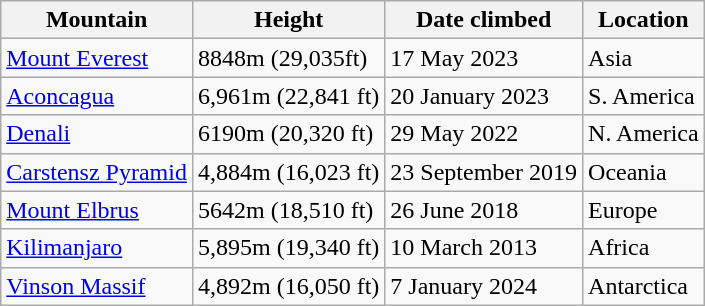<table class="wikitable">
<tr>
<th>Mountain</th>
<th>Height</th>
<th>Date climbed</th>
<th>Location</th>
</tr>
<tr>
<td><a href='#'>Mount Everest</a></td>
<td>8848m (29,035ft)</td>
<td>17 May 2023</td>
<td>Asia</td>
</tr>
<tr>
<td><a href='#'>Aconcagua</a></td>
<td>6,961m (22,841 ft)</td>
<td>20 January 2023</td>
<td>S. America</td>
</tr>
<tr>
<td><a href='#'>Denali</a></td>
<td>6190m (20,320 ft)</td>
<td>29 May 2022</td>
<td>N. America</td>
</tr>
<tr>
<td><a href='#'>Carstensz Pyramid</a></td>
<td>4,884m (16,023 ft)</td>
<td>23 September 2019</td>
<td>Oceania</td>
</tr>
<tr>
<td><a href='#'>Mount Elbrus</a></td>
<td>5642m (18,510 ft)</td>
<td>26 June 2018</td>
<td>Europe</td>
</tr>
<tr>
<td><a href='#'>Kilimanjaro</a></td>
<td>5,895m (19,340 ft)</td>
<td>10 March 2013</td>
<td>Africa</td>
</tr>
<tr>
<td><a href='#'>Vinson Massif</a></td>
<td>4,892m (16,050 ft)</td>
<td>7 January 2024</td>
<td>Antarctica</td>
</tr>
</table>
